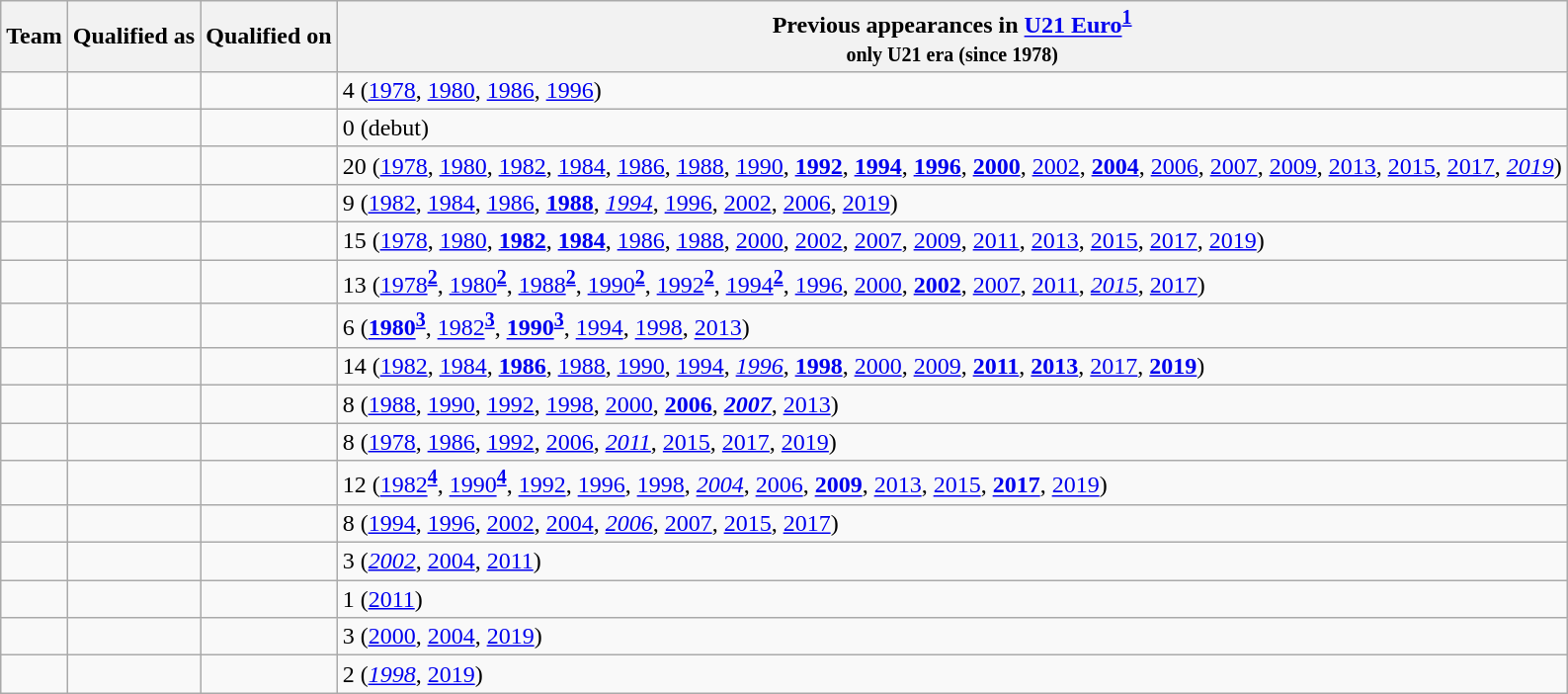<table class="wikitable sortable">
<tr>
<th>Team</th>
<th>Qualified as</th>
<th>Qualified on</th>
<th data-sort-type="number">Previous appearances in <a href='#'>U21 Euro</a><sup><strong><a href='#'>1</a></strong></sup><br><small>only U21 era (since 1978)</small></th>
</tr>
<tr>
<td></td>
<td></td>
<td></td>
<td>4 (<a href='#'>1978</a>, <a href='#'>1980</a>, <a href='#'>1986</a>, <a href='#'>1996</a>)</td>
</tr>
<tr>
<td></td>
<td></td>
<td></td>
<td>0 (debut)</td>
</tr>
<tr>
<td></td>
<td></td>
<td></td>
<td>20 (<a href='#'>1978</a>, <a href='#'>1980</a>, <a href='#'>1982</a>, <a href='#'>1984</a>, <a href='#'>1986</a>, <a href='#'>1988</a>, <a href='#'>1990</a>, <strong><a href='#'>1992</a></strong>, <strong><a href='#'>1994</a></strong>, <strong><a href='#'>1996</a></strong>, <strong><a href='#'>2000</a></strong>, <a href='#'>2002</a>, <strong><a href='#'>2004</a></strong>, <a href='#'>2006</a>, <a href='#'>2007</a>, <a href='#'>2009</a>, <a href='#'>2013</a>, <a href='#'>2015</a>, <a href='#'>2017</a>, <em><a href='#'>2019</a></em>)</td>
</tr>
<tr>
<td></td>
<td></td>
<td></td>
<td>9 (<a href='#'>1982</a>, <a href='#'>1984</a>, <a href='#'>1986</a>, <strong><a href='#'>1988</a></strong>, <em><a href='#'>1994</a></em>, <a href='#'>1996</a>, <a href='#'>2002</a>, <a href='#'>2006</a>, <a href='#'>2019</a>)</td>
</tr>
<tr>
<td></td>
<td></td>
<td></td>
<td>15 (<a href='#'>1978</a>, <a href='#'>1980</a>, <strong><a href='#'>1982</a></strong>, <strong><a href='#'>1984</a></strong>, <a href='#'>1986</a>, <a href='#'>1988</a>, <a href='#'>2000</a>, <a href='#'>2002</a>, <a href='#'>2007</a>, <a href='#'>2009</a>, <a href='#'>2011</a>, <a href='#'>2013</a>, <a href='#'>2015</a>, <a href='#'>2017</a>, <a href='#'>2019</a>)</td>
</tr>
<tr>
<td></td>
<td></td>
<td></td>
<td>13 (<a href='#'>1978</a><sup><strong><a href='#'>2</a></strong></sup>, <a href='#'>1980</a><sup><strong><a href='#'>2</a></strong></sup>, <a href='#'>1988</a><sup><strong><a href='#'>2</a></strong></sup>, <a href='#'>1990</a><sup><strong><a href='#'>2</a></strong></sup>, <a href='#'>1992</a><sup><strong><a href='#'>2</a></strong></sup>, <a href='#'>1994</a><sup><strong><a href='#'>2</a></strong></sup>, <a href='#'>1996</a>, <a href='#'>2000</a>, <strong><a href='#'>2002</a></strong>, <a href='#'>2007</a>, <a href='#'>2011</a>, <em><a href='#'>2015</a></em>, <a href='#'>2017</a>)</td>
</tr>
<tr>
<td></td>
<td></td>
<td></td>
<td>6 (<strong><a href='#'>1980</a></strong><sup><strong><a href='#'>3</a></strong></sup>, <a href='#'>1982</a><sup><strong><a href='#'>3</a></strong></sup>, <strong><a href='#'>1990</a></strong><sup><strong><a href='#'>3</a></strong></sup>, <a href='#'>1994</a>, <a href='#'>1998</a>, <a href='#'>2013</a>)</td>
</tr>
<tr>
<td></td>
<td></td>
<td></td>
<td>14 (<a href='#'>1982</a>, <a href='#'>1984</a>, <strong><a href='#'>1986</a></strong>, <a href='#'>1988</a>, <a href='#'>1990</a>, <a href='#'>1994</a>, <em><a href='#'>1996</a></em>, <strong><a href='#'>1998</a></strong>, <a href='#'>2000</a>, <a href='#'>2009</a>, <strong><a href='#'>2011</a></strong>, <strong><a href='#'>2013</a></strong>, <a href='#'>2017</a>, <strong><a href='#'>2019</a></strong>)</td>
</tr>
<tr>
<td></td>
<td></td>
<td></td>
<td>8 (<a href='#'>1988</a>, <a href='#'>1990</a>, <a href='#'>1992</a>, <a href='#'>1998</a>, <a href='#'>2000</a>, <strong><a href='#'>2006</a></strong>, <strong><em><a href='#'>2007</a></em></strong>, <a href='#'>2013</a>)</td>
</tr>
<tr>
<td></td>
<td></td>
<td></td>
<td>8 (<a href='#'>1978</a>, <a href='#'>1986</a>, <a href='#'>1992</a>, <a href='#'>2006</a>, <em><a href='#'>2011</a></em>, <a href='#'>2015</a>, <a href='#'>2017</a>, <a href='#'>2019</a>)</td>
</tr>
<tr>
<td></td>
<td></td>
<td></td>
<td>12 (<a href='#'>1982</a><sup><strong><a href='#'>4</a></strong></sup>, <a href='#'>1990</a><sup><strong><a href='#'>4</a></strong></sup>, <a href='#'>1992</a>, <a href='#'>1996</a>, <a href='#'>1998</a>, <em><a href='#'>2004</a></em>, <a href='#'>2006</a>, <strong><a href='#'>2009</a></strong>, <a href='#'>2013</a>, <a href='#'>2015</a>, <strong><a href='#'>2017</a></strong>, <a href='#'>2019</a>)</td>
</tr>
<tr>
<td></td>
<td></td>
<td></td>
<td>8 (<a href='#'>1994</a>, <a href='#'>1996</a>, <a href='#'>2002</a>, <a href='#'>2004</a>, <em><a href='#'>2006</a></em>, <a href='#'>2007</a>, <a href='#'>2015</a>, <a href='#'>2017</a>)</td>
</tr>
<tr>
<td></td>
<td></td>
<td></td>
<td>3 (<em><a href='#'>2002</a></em>, <a href='#'>2004</a>, <a href='#'>2011</a>)</td>
</tr>
<tr>
<td></td>
<td></td>
<td></td>
<td>1 (<a href='#'>2011</a>)</td>
</tr>
<tr>
<td></td>
<td></td>
<td></td>
<td>3 (<a href='#'>2000</a>, <a href='#'>2004</a>, <a href='#'>2019</a>)</td>
</tr>
<tr>
<td></td>
<td></td>
<td></td>
<td>2 (<em><a href='#'>1998</a></em>, <a href='#'>2019</a>)</td>
</tr>
</table>
